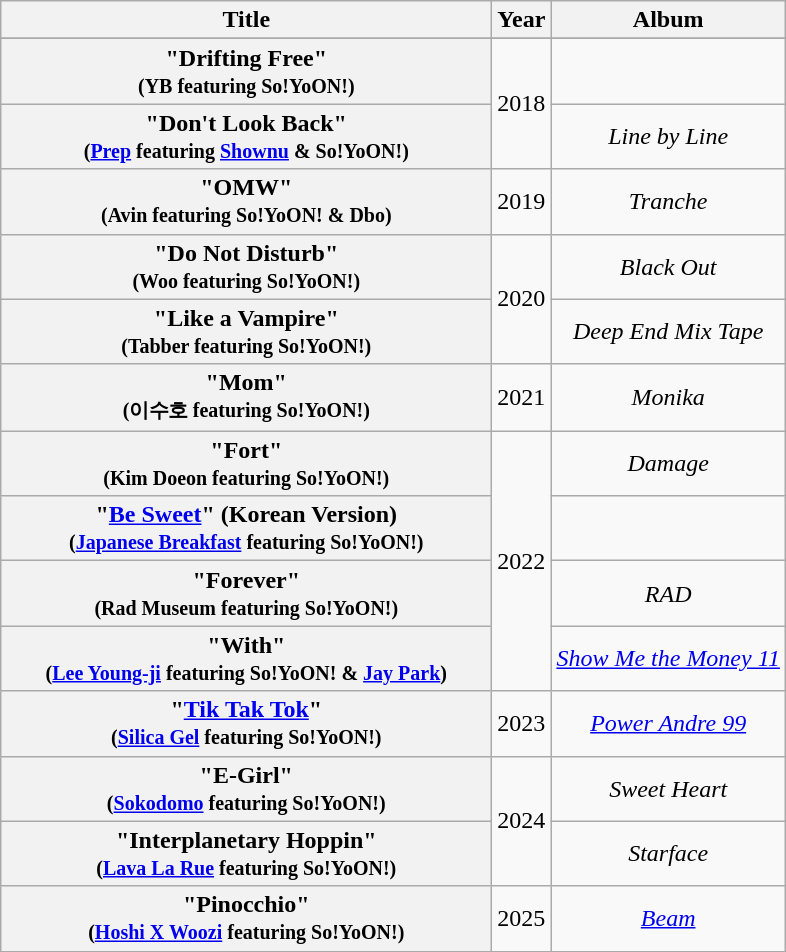<table class="wikitable plainrowheaders" style="text-align:center;">
<tr>
<th style="width:20em;">Title</th>
<th style="width:1em;">Year</th>
<th>Album</th>
</tr>
<tr>
</tr>
<tr>
<th scope="row">"Drifting Free"<br><small>(YB featuring So!YoON!)</small></th>
<td rowspan="2">2018</td>
<td></td>
</tr>
<tr>
<th scope="row">"Don't Look Back"<br><small>(<a href='#'>Prep</a> featuring <a href='#'>Shownu</a> & So!YoON!)</small></th>
<td><em>Line by Line</em></td>
</tr>
<tr>
<th scope="row">"OMW"<br><small>(Avin featuring So!YoON! & Dbo)</small></th>
<td>2019</td>
<td><em>Tranche</em></td>
</tr>
<tr>
<th scope="row">"Do Not Disturb"<br><small>(Woo featuring So!YoON!)</small></th>
<td rowspan="2">2020</td>
<td><em>Black Out</em></td>
</tr>
<tr>
<th scope="row">"Like a Vampire"<br><small>(Tabber featuring So!YoON!)</small></th>
<td><em>Deep End Mix Tape</em></td>
</tr>
<tr>
<th scope="row">"Mom"<br><small>(이수호 featuring So!YoON!)</small></th>
<td>2021</td>
<td><em>Monika</em></td>
</tr>
<tr>
<th scope="row">"Fort"<br><small>(Kim Doeon featuring So!YoON!)</small></th>
<td rowspan="4">2022</td>
<td><em>Damage</em></td>
</tr>
<tr>
<th scope="row">"<a href='#'>Be Sweet</a>" (Korean Version)<br><small>(<a href='#'>Japanese Breakfast</a> featuring So!YoON!)</small></th>
<td></td>
</tr>
<tr>
<th scope="row">"Forever"<br><small>(Rad Museum featuring So!YoON!)</small></th>
<td><em>RAD</em></td>
</tr>
<tr>
<th scope="row">"With"<br><small>(<a href='#'>Lee Young-ji</a> featuring So!YoON! & <a href='#'>Jay Park</a>)</small></th>
<td><em><a href='#'>Show Me the Money 11</a></em></td>
</tr>
<tr>
<th scope="row">"<a href='#'>Tik Tak Tok</a>"<br><small>(<a href='#'>Silica Gel</a> featuring So!YoON!)</small></th>
<td>2023</td>
<td><em><a href='#'>Power Andre 99</a></em></td>
</tr>
<tr>
<th scope="row">"E-Girl"<br><small>(<a href='#'>Sokodomo</a> featuring So!YoON!)</small></th>
<td rowspan="2">2024</td>
<td><em>Sweet Heart</em></td>
</tr>
<tr>
<th scope="row">"Interplanetary Hoppin"<br><small>(<a href='#'>Lava La Rue</a> featuring So!YoON!)</small></th>
<td><em>Starface</em></td>
</tr>
<tr>
<th scope="row">"Pinocchio"<br><small>(<a href='#'>Hoshi X Woozi</a> featuring So!YoON!)</small></th>
<td>2025</td>
<td><em><a href='#'>Beam</a></em></td>
</tr>
</table>
